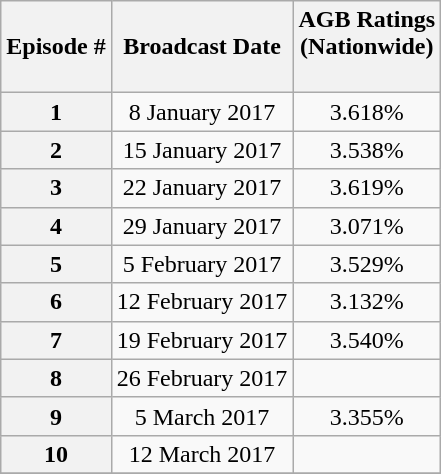<table class=wikitable style="text-align:center">
<tr>
<th>Episode #</th>
<th>Broadcast Date</th>
<th>AGB Ratings<br>(Nationwide)<br><br></th>
</tr>
<tr>
<th>1</th>
<td>8 January 2017</td>
<td>3.618%</td>
</tr>
<tr>
<th>2</th>
<td>15 January 2017</td>
<td>3.538%</td>
</tr>
<tr>
<th>3</th>
<td>22 January 2017</td>
<td>3.619%</td>
</tr>
<tr>
<th>4</th>
<td>29 January 2017</td>
<td>3.071%</td>
</tr>
<tr>
<th>5</th>
<td>5 February 2017</td>
<td>3.529%</td>
</tr>
<tr>
<th>6</th>
<td>12 February 2017</td>
<td>3.132%</td>
</tr>
<tr>
<th>7</th>
<td>19 February 2017</td>
<td>3.540%</td>
</tr>
<tr>
<th>8</th>
<td>26 February 2017</td>
<td></td>
</tr>
<tr>
<th>9</th>
<td>5 March 2017</td>
<td>3.355%</td>
</tr>
<tr>
<th>10</th>
<td>12 March 2017</td>
<td></td>
</tr>
<tr>
</tr>
</table>
